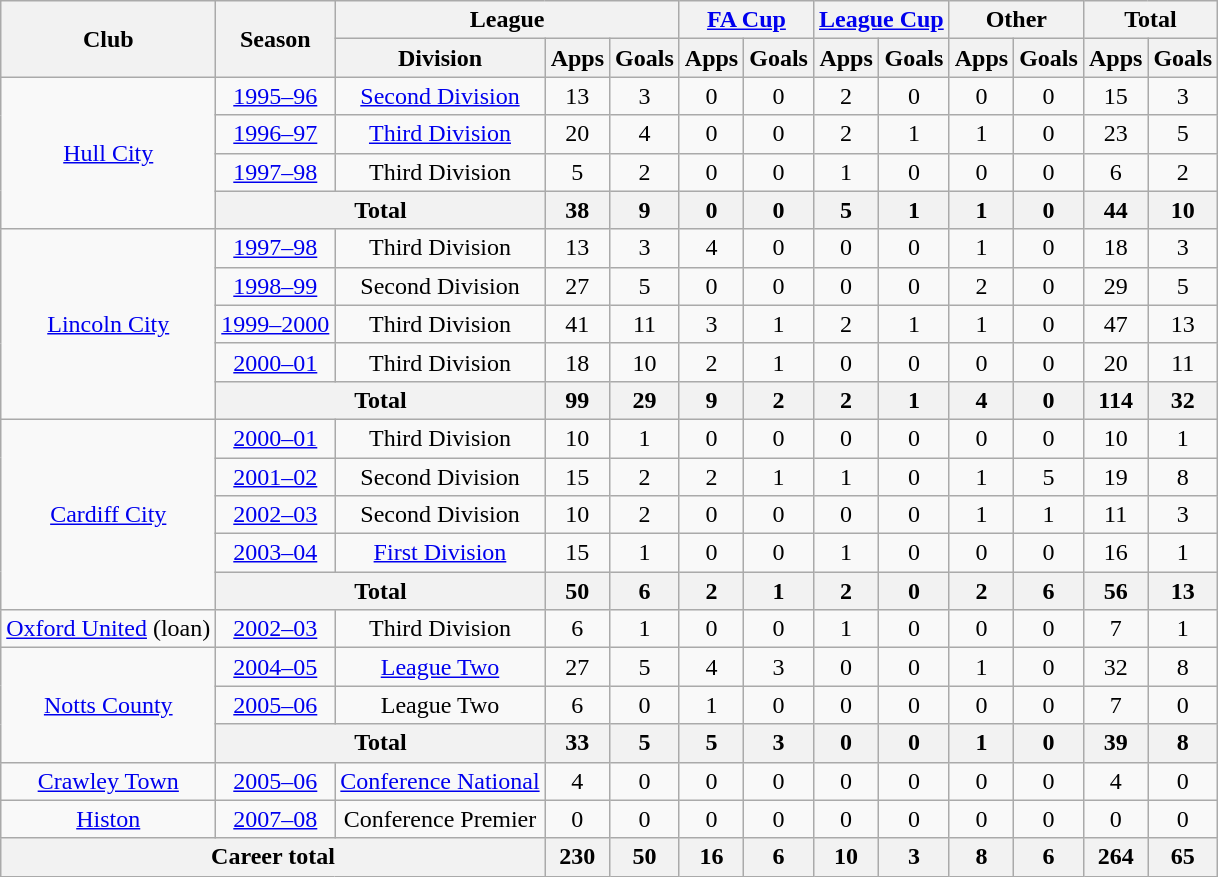<table class="wikitable" style="text-align: center;">
<tr>
<th rowspan="2">Club</th>
<th rowspan="2">Season</th>
<th colspan="3">League</th>
<th colspan="2"><a href='#'>FA Cup</a></th>
<th colspan="2"><a href='#'>League Cup</a></th>
<th colspan="2">Other</th>
<th colspan="2">Total</th>
</tr>
<tr>
<th>Division</th>
<th>Apps</th>
<th>Goals</th>
<th>Apps</th>
<th>Goals</th>
<th>Apps</th>
<th>Goals</th>
<th>Apps</th>
<th>Goals</th>
<th>Apps</th>
<th>Goals</th>
</tr>
<tr>
<td rowspan="4"><a href='#'>Hull City</a></td>
<td><a href='#'>1995–96</a></td>
<td><a href='#'>Second Division</a></td>
<td>13</td>
<td>3</td>
<td>0</td>
<td>0</td>
<td>2</td>
<td>0</td>
<td>0</td>
<td>0</td>
<td>15</td>
<td>3</td>
</tr>
<tr>
<td><a href='#'>1996–97</a></td>
<td><a href='#'>Third Division</a></td>
<td>20</td>
<td>4</td>
<td>0</td>
<td>0</td>
<td>2</td>
<td>1</td>
<td>1</td>
<td>0</td>
<td>23</td>
<td>5</td>
</tr>
<tr>
<td><a href='#'>1997–98</a></td>
<td>Third Division</td>
<td>5</td>
<td>2</td>
<td>0</td>
<td>0</td>
<td>1</td>
<td>0</td>
<td>0</td>
<td>0</td>
<td>6</td>
<td>2</td>
</tr>
<tr>
<th colspan="2">Total</th>
<th>38</th>
<th>9</th>
<th>0</th>
<th>0</th>
<th>5</th>
<th>1</th>
<th>1</th>
<th>0</th>
<th>44</th>
<th>10</th>
</tr>
<tr>
<td rowspan="5"><a href='#'>Lincoln City</a></td>
<td><a href='#'>1997–98</a></td>
<td>Third Division</td>
<td>13</td>
<td>3</td>
<td>4</td>
<td>0</td>
<td>0</td>
<td>0</td>
<td>1</td>
<td>0</td>
<td>18</td>
<td>3</td>
</tr>
<tr>
<td><a href='#'>1998–99</a></td>
<td>Second Division</td>
<td>27</td>
<td>5</td>
<td>0</td>
<td>0</td>
<td>0</td>
<td>0</td>
<td>2</td>
<td>0</td>
<td>29</td>
<td>5</td>
</tr>
<tr>
<td><a href='#'>1999–2000</a></td>
<td>Third Division</td>
<td>41</td>
<td>11</td>
<td>3</td>
<td>1</td>
<td>2</td>
<td>1</td>
<td>1</td>
<td>0</td>
<td>47</td>
<td>13</td>
</tr>
<tr>
<td><a href='#'>2000–01</a></td>
<td>Third Division</td>
<td>18</td>
<td>10</td>
<td>2</td>
<td>1</td>
<td>0</td>
<td>0</td>
<td>0</td>
<td>0</td>
<td>20</td>
<td>11</td>
</tr>
<tr>
<th colspan="2">Total</th>
<th>99</th>
<th>29</th>
<th>9</th>
<th>2</th>
<th>2</th>
<th>1</th>
<th>4</th>
<th>0</th>
<th>114</th>
<th>32</th>
</tr>
<tr>
<td rowspan="5"><a href='#'>Cardiff City</a></td>
<td><a href='#'>2000–01</a></td>
<td>Third Division</td>
<td>10</td>
<td>1</td>
<td>0</td>
<td>0</td>
<td>0</td>
<td>0</td>
<td>0</td>
<td>0</td>
<td>10</td>
<td>1</td>
</tr>
<tr>
<td><a href='#'>2001–02</a></td>
<td>Second Division</td>
<td>15</td>
<td>2</td>
<td>2</td>
<td>1</td>
<td>1</td>
<td>0</td>
<td>1</td>
<td>5</td>
<td>19</td>
<td>8</td>
</tr>
<tr>
<td><a href='#'>2002–03</a></td>
<td>Second Division</td>
<td>10</td>
<td>2</td>
<td>0</td>
<td>0</td>
<td>0</td>
<td>0</td>
<td>1</td>
<td>1</td>
<td>11</td>
<td>3</td>
</tr>
<tr>
<td><a href='#'>2003–04</a></td>
<td><a href='#'>First Division</a></td>
<td>15</td>
<td>1</td>
<td>0</td>
<td>0</td>
<td>1</td>
<td>0</td>
<td>0</td>
<td>0</td>
<td>16</td>
<td>1</td>
</tr>
<tr>
<th colspan="2">Total</th>
<th>50</th>
<th>6</th>
<th>2</th>
<th>1</th>
<th>2</th>
<th>0</th>
<th>2</th>
<th>6</th>
<th>56</th>
<th>13</th>
</tr>
<tr>
<td><a href='#'>Oxford United</a> (loan)</td>
<td><a href='#'>2002–03</a></td>
<td>Third Division</td>
<td>6</td>
<td>1</td>
<td>0</td>
<td>0</td>
<td>1</td>
<td>0</td>
<td>0</td>
<td>0</td>
<td>7</td>
<td>1</td>
</tr>
<tr>
<td rowspan="3"><a href='#'>Notts County</a></td>
<td><a href='#'>2004–05</a></td>
<td><a href='#'>League Two</a></td>
<td>27</td>
<td>5</td>
<td>4</td>
<td>3</td>
<td>0</td>
<td>0</td>
<td>1</td>
<td>0</td>
<td>32</td>
<td>8</td>
</tr>
<tr>
<td><a href='#'>2005–06</a></td>
<td>League Two</td>
<td>6</td>
<td>0</td>
<td>1</td>
<td>0</td>
<td>0</td>
<td>0</td>
<td>0</td>
<td>0</td>
<td>7</td>
<td>0</td>
</tr>
<tr>
<th colspan="2">Total</th>
<th>33</th>
<th>5</th>
<th>5</th>
<th>3</th>
<th>0</th>
<th>0</th>
<th>1</th>
<th>0</th>
<th>39</th>
<th>8</th>
</tr>
<tr>
<td><a href='#'>Crawley Town</a></td>
<td><a href='#'>2005–06</a></td>
<td><a href='#'>Conference National</a></td>
<td>4</td>
<td>0</td>
<td>0</td>
<td>0</td>
<td>0</td>
<td>0</td>
<td>0</td>
<td>0</td>
<td>4</td>
<td>0</td>
</tr>
<tr>
<td><a href='#'>Histon</a></td>
<td><a href='#'>2007–08</a></td>
<td>Conference Premier</td>
<td>0</td>
<td>0</td>
<td>0</td>
<td>0</td>
<td>0</td>
<td>0</td>
<td>0</td>
<td>0</td>
<td>0</td>
<td>0</td>
</tr>
<tr>
<th colspan="3">Career total</th>
<th>230</th>
<th>50</th>
<th>16</th>
<th>6</th>
<th>10</th>
<th>3</th>
<th>8</th>
<th>6</th>
<th>264</th>
<th>65</th>
</tr>
</table>
